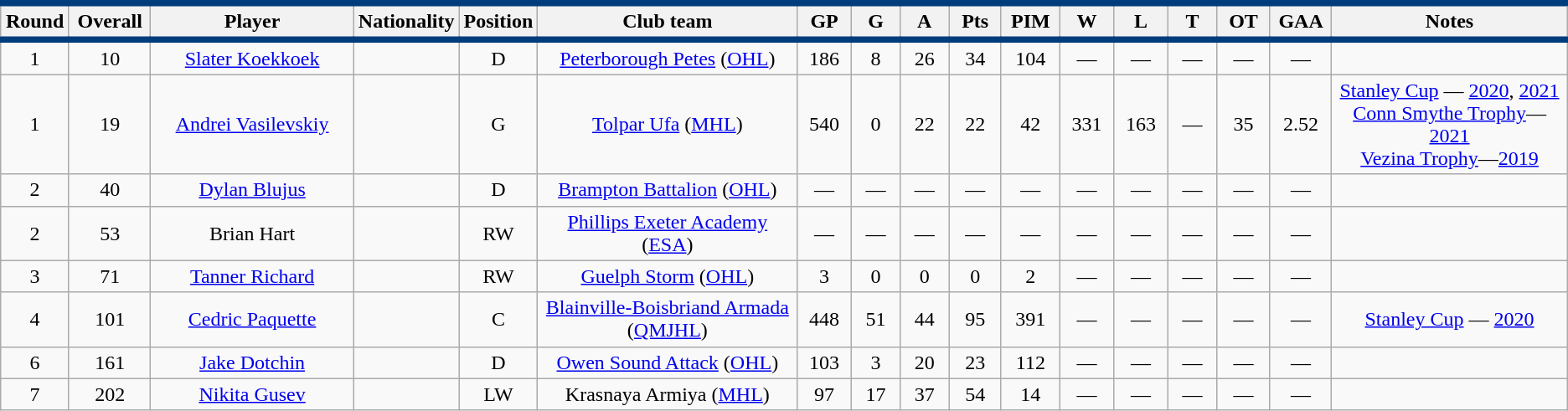<table class="wikitable sortable" style="text-align:center">
<tr style= "background:#FFFFFF; border-top:#003D7C 5px solid; border-bottom:#003D7C 5px solid;">
<th style="width:3em">Round</th>
<th style="width:4em">Overall</th>
<th style="width:15em">Player</th>
<th style="width:3em">Nationality</th>
<th style="width:3em">Position</th>
<th style="width:20em">Club team</th>
<th style="width:3em">GP</th>
<th style="width:3em">G</th>
<th style="width:3em">A</th>
<th style="width:3em">Pts</th>
<th style="width:3em">PIM</th>
<th style="width:3em">W</th>
<th style="width:3em">L</th>
<th style="width:3em">T</th>
<th style="width:3em">OT</th>
<th style="width:3em">GAA</th>
<th style="width:20em">Notes</th>
</tr>
<tr>
<td>1</td>
<td>10</td>
<td><a href='#'>Slater Koekkoek</a></td>
<td></td>
<td>D</td>
<td><a href='#'>Peterborough Petes</a> (<a href='#'>OHL</a>)</td>
<td>186</td>
<td>8</td>
<td>26</td>
<td>34</td>
<td>104</td>
<td>—</td>
<td>—</td>
<td>—</td>
<td>—</td>
<td>—</td>
<td></td>
</tr>
<tr>
<td>1</td>
<td>19</td>
<td><a href='#'>Andrei Vasilevskiy</a></td>
<td></td>
<td>G</td>
<td><a href='#'>Tolpar Ufa</a> (<a href='#'>MHL</a>)</td>
<td>540</td>
<td>0</td>
<td>22</td>
<td>22</td>
<td>42</td>
<td>331</td>
<td>163</td>
<td>—</td>
<td>35</td>
<td>2.52</td>
<td><a href='#'>Stanley Cup</a> — <a href='#'>2020</a>, <a href='#'>2021</a><br><a href='#'>Conn Smythe Trophy</a>—<a href='#'>2021</a><br><a href='#'>Vezina Trophy</a>—<a href='#'>2019</a></td>
</tr>
<tr>
<td>2</td>
<td>40</td>
<td><a href='#'>Dylan Blujus</a></td>
<td></td>
<td>D</td>
<td><a href='#'>Brampton Battalion</a> (<a href='#'>OHL</a>)</td>
<td>—</td>
<td>—</td>
<td>—</td>
<td>—</td>
<td>—</td>
<td>—</td>
<td>—</td>
<td>—</td>
<td>—</td>
<td>—</td>
<td></td>
</tr>
<tr>
<td>2</td>
<td>53</td>
<td>Brian Hart</td>
<td></td>
<td>RW</td>
<td><a href='#'>Phillips Exeter Academy</a> (<a href='#'>ESA</a>)</td>
<td>—</td>
<td>—</td>
<td>—</td>
<td>—</td>
<td>—</td>
<td>—</td>
<td>—</td>
<td>—</td>
<td>—</td>
<td>—</td>
<td></td>
</tr>
<tr>
<td>3</td>
<td>71</td>
<td><a href='#'>Tanner Richard</a></td>
<td></td>
<td>RW</td>
<td><a href='#'>Guelph Storm</a> (<a href='#'>OHL</a>)</td>
<td>3</td>
<td>0</td>
<td>0</td>
<td>0</td>
<td>2</td>
<td>—</td>
<td>—</td>
<td>—</td>
<td>—</td>
<td>—</td>
<td></td>
</tr>
<tr>
<td>4</td>
<td>101</td>
<td><a href='#'>Cedric Paquette</a></td>
<td></td>
<td>C</td>
<td><a href='#'>Blainville-Boisbriand Armada</a> (<a href='#'>QMJHL</a>)</td>
<td>448</td>
<td>51</td>
<td>44</td>
<td>95</td>
<td>391</td>
<td>—</td>
<td>—</td>
<td>—</td>
<td>—</td>
<td>—</td>
<td><a href='#'>Stanley Cup</a> — <a href='#'>2020</a></td>
</tr>
<tr>
<td>6</td>
<td>161</td>
<td><a href='#'>Jake Dotchin</a></td>
<td></td>
<td>D</td>
<td><a href='#'>Owen Sound Attack</a> (<a href='#'>OHL</a>)</td>
<td>103</td>
<td>3</td>
<td>20</td>
<td>23</td>
<td>112</td>
<td>—</td>
<td>—</td>
<td>—</td>
<td>—</td>
<td>—</td>
<td></td>
</tr>
<tr>
<td>7</td>
<td>202</td>
<td><a href='#'>Nikita Gusev</a></td>
<td></td>
<td>LW</td>
<td>Krasnaya Armiya (<a href='#'>MHL</a>)</td>
<td>97</td>
<td>17</td>
<td>37</td>
<td>54</td>
<td>14</td>
<td>—</td>
<td>—</td>
<td>—</td>
<td>—</td>
<td>—</td>
<td></td>
</tr>
</table>
